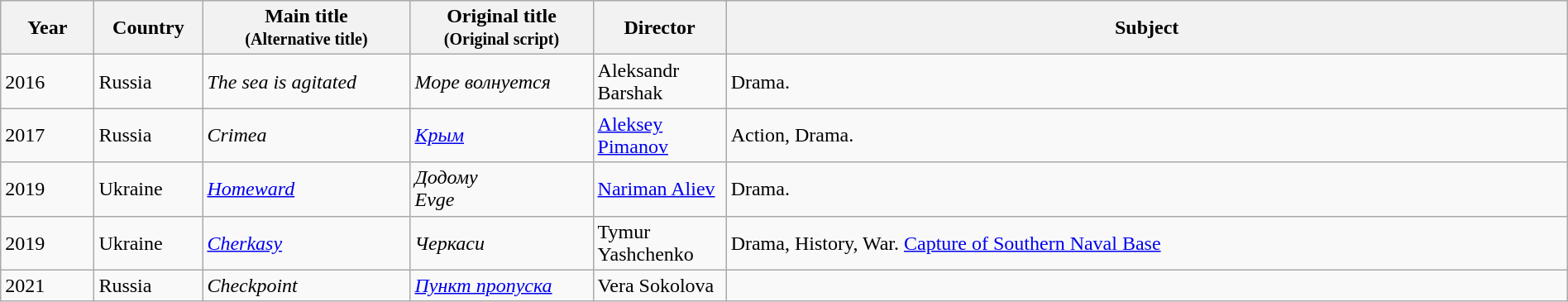<table class="wikitable sortable" style="width:100%;">
<tr>
<th>Year</th>
<th width= 80>Country</th>
<th class="unsortable" style="width:160px;">Main title<br><small>(Alternative title)</small></th>
<th class="unsortable" style="width:140px;">Original title<br><small>(Original script)</small></th>
<th width=100>Director</th>
<th class="unsortable">Subject</th>
</tr>
<tr>
<td>2016</td>
<td>Russia</td>
<td><em>The sea is agitated</em></td>
<td><em>Море волнуется</em></td>
<td>Aleksandr Barshak</td>
<td>Drama.</td>
</tr>
<tr>
<td>2017</td>
<td>Russia</td>
<td><em>Crimea</em></td>
<td><em><a href='#'>Крым</a></em></td>
<td><a href='#'>Aleksey Pimanov</a></td>
<td>Action, Drama.</td>
</tr>
<tr>
<td>2019</td>
<td>Ukraine</td>
<td><em><a href='#'>Homeward</a></em></td>
<td><em>Додому</em><br><em>Evge</em></td>
<td><a href='#'>Nariman Aliev</a></td>
<td>Drama.</td>
</tr>
<tr>
<td>2019</td>
<td>Ukraine</td>
<td><em><a href='#'>Cherkasy</a></em></td>
<td><em>Черкаси</em></td>
<td>Tymur Yashchenko</td>
<td>Drama, History, War. <a href='#'>Capture of Southern Naval Base</a></td>
</tr>
<tr>
<td>2021</td>
<td>Russia</td>
<td><em>Checkpoint</em></td>
<td><em><a href='#'>Пункт пропуска</a></em></td>
<td>Vera Sokolova</td>
<td></td>
</tr>
</table>
